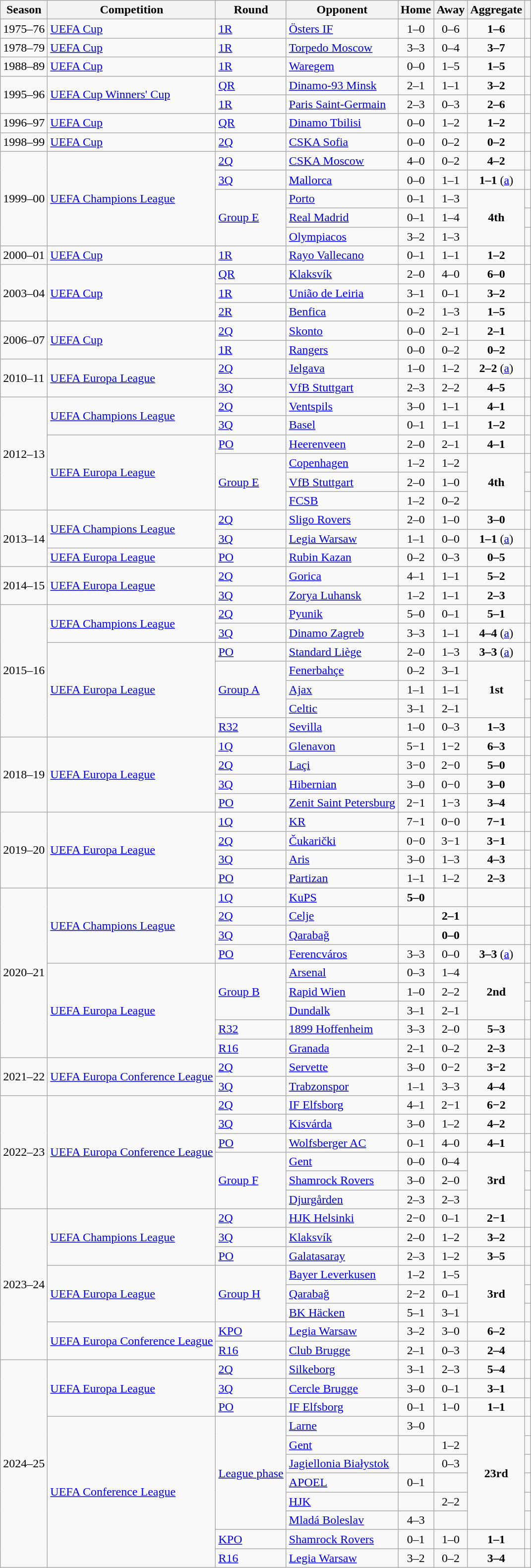<table class="wikitable">
<tr>
<th>Season</th>
<th>Competition</th>
<th>Round</th>
<th>Opponent</th>
<th>Home</th>
<th>Away</th>
<th>Aggregate</th>
<th></th>
</tr>
<tr>
<td>1975–76</td>
<td><a href='#'>UEFA Cup</a></td>
<td><a href='#'>1R</a></td>
<td> <a href='#'>Östers IF</a></td>
<td style="text-align:center;">1–0</td>
<td style="text-align:center;">0–6</td>
<td style="text-align:center;"><strong>1–6</strong></td>
<td> </td>
</tr>
<tr>
<td>1978–79</td>
<td><a href='#'>UEFA Cup</a></td>
<td><a href='#'>1R</a></td>
<td> <a href='#'>Torpedo Moscow</a></td>
<td style="text-align:center;">3–3</td>
<td style="text-align:center;">0–4</td>
<td style="text-align:center;"><strong>3–7</strong></td>
<td> </td>
</tr>
<tr>
<td>1988–89</td>
<td><a href='#'>UEFA Cup</a></td>
<td><a href='#'>1R</a></td>
<td> <a href='#'>Waregem</a></td>
<td style="text-align:center;">0–0</td>
<td style="text-align:center;">1–5</td>
<td style="text-align:center;"><strong>1–5</strong></td>
<td> </td>
</tr>
<tr>
<td rowspan="2">1995–96</td>
<td rowspan="2"><a href='#'>UEFA Cup Winners' Cup</a></td>
<td><a href='#'>QR</a></td>
<td> <a href='#'>Dinamo-93 Minsk</a></td>
<td style="text-align:center;">2–1</td>
<td style="text-align:center;">1–1</td>
<td style="text-align:center;"><strong>3–2</strong></td>
<td></td>
</tr>
<tr>
<td><a href='#'>1R</a></td>
<td> <a href='#'>Paris Saint-Germain</a></td>
<td style="text-align:center;">2–3</td>
<td style="text-align:center;">0–3</td>
<td style="text-align:center;"><strong>2–6</strong></td>
<td></td>
</tr>
<tr>
<td>1996–97</td>
<td><a href='#'>UEFA Cup</a></td>
<td><a href='#'>QR</a></td>
<td> <a href='#'>Dinamo Tbilisi</a></td>
<td style="text-align:center;">0–0</td>
<td style="text-align:center;">1–2</td>
<td style="text-align:center;"><strong>1–2</strong></td>
<td> </td>
</tr>
<tr>
<td>1998–99</td>
<td><a href='#'>UEFA Cup</a></td>
<td><a href='#'>2Q</a></td>
<td> <a href='#'>CSKA Sofia</a></td>
<td style="text-align:center;">0–0</td>
<td style="text-align:center;">0–2</td>
<td style="text-align:center;"><strong>0–2</strong></td>
<td> </td>
</tr>
<tr>
<td rowspan="5">1999–00</td>
<td rowspan="5"><a href='#'>UEFA Champions League</a></td>
<td><a href='#'>2Q</a></td>
<td> <a href='#'>CSKA Moscow</a></td>
<td style="text-align:center;">4–0</td>
<td style="text-align:center;">0–2</td>
<td style="text-align:center;"><strong>4–2</strong></td>
<td> </td>
</tr>
<tr>
<td><a href='#'>3Q</a></td>
<td> <a href='#'>Mallorca</a></td>
<td style="text-align:center;">0–0</td>
<td style="text-align:center;">1–1</td>
<td style="text-align:center;"><strong>1–1</strong> (<a href='#'>a</a>)</td>
<td> </td>
</tr>
<tr>
<td rowspan="3"><a href='#'>Group E</a></td>
<td> <a href='#'>Porto</a></td>
<td style="text-align:center;">0–1</td>
<td style="text-align:center;">1–3</td>
<td style="text-align:center;" rowspan=3><strong>4th</strong></td>
<td> </td>
</tr>
<tr>
<td> <a href='#'>Real Madrid</a></td>
<td style="text-align:center;">0–1</td>
<td style="text-align:center;">1–4</td>
<td> </td>
</tr>
<tr>
<td> <a href='#'>Olympiacos</a></td>
<td style="text-align:center;">3–2</td>
<td style="text-align:center;">1–3</td>
<td> </td>
</tr>
<tr>
<td>2000–01</td>
<td><a href='#'>UEFA Cup</a></td>
<td><a href='#'>1R</a></td>
<td> <a href='#'>Rayo Vallecano</a></td>
<td style="text-align:center;">0–1</td>
<td style="text-align:center;">1–1</td>
<td style="text-align:center;"><strong>1–2</strong></td>
<td> </td>
</tr>
<tr>
<td rowspan="3">2003–04</td>
<td rowspan="3"><a href='#'>UEFA Cup</a></td>
<td><a href='#'>QR</a></td>
<td> <a href='#'>Klaksvík</a></td>
<td style="text-align:center;">2–0</td>
<td style="text-align:center;">4–0</td>
<td style="text-align:center;"><strong>6–0</strong></td>
<td> </td>
</tr>
<tr>
<td><a href='#'>1R</a></td>
<td> <a href='#'>União de Leiria</a></td>
<td style="text-align:center;">3–1</td>
<td style="text-align:center;">0–1</td>
<td style="text-align:center;"><strong>3–2</strong></td>
<td> </td>
</tr>
<tr>
<td><a href='#'>2R</a></td>
<td> <a href='#'>Benfica</a></td>
<td style="text-align:center;">0–2</td>
<td style="text-align:center;">1–3</td>
<td style="text-align:center;"><strong>1–5</strong></td>
<td> </td>
</tr>
<tr>
<td rowspan="2">2006–07</td>
<td rowspan="2"><a href='#'>UEFA Cup</a></td>
<td><a href='#'>2Q</a></td>
<td> <a href='#'>Skonto</a></td>
<td style="text-align:center;">0–0</td>
<td style="text-align:center;">2–1</td>
<td style="text-align:center;"><strong>2–1</strong></td>
<td> </td>
</tr>
<tr>
<td><a href='#'>1R</a></td>
<td> <a href='#'>Rangers</a></td>
<td style="text-align:center;">0–0</td>
<td style="text-align:center;">0–2</td>
<td style="text-align:center;"><strong>0–2</strong></td>
<td> </td>
</tr>
<tr>
<td rowspan="2">2010–11</td>
<td rowspan="2"><a href='#'>UEFA Europa League</a></td>
<td><a href='#'>2Q</a></td>
<td> <a href='#'>Jelgava</a></td>
<td style="text-align:center;">1–0</td>
<td style="text-align:center;">1–2</td>
<td style="text-align:center;"><strong>2–2</strong> (<a href='#'>a</a>)</td>
<td> </td>
</tr>
<tr>
<td><a href='#'>3Q</a></td>
<td> <a href='#'>VfB Stuttgart</a></td>
<td style="text-align:center;">2–3</td>
<td style="text-align:center;">2–2</td>
<td style="text-align:center;"><strong>4–5</strong></td>
<td> </td>
</tr>
<tr>
<td rowspan="6">2012–13</td>
<td rowspan="2"><a href='#'>UEFA Champions League</a></td>
<td><a href='#'>2Q</a></td>
<td> <a href='#'>Ventspils</a></td>
<td style="text-align:center;">3–0</td>
<td style="text-align:center;">1–1</td>
<td style="text-align:center;"><strong>4–1</strong></td>
<td> </td>
</tr>
<tr>
<td><a href='#'>3Q</a></td>
<td> <a href='#'>Basel</a></td>
<td style="text-align:center;">0–1</td>
<td style="text-align:center;">1–1</td>
<td style="text-align:center;"><strong>1–2</strong></td>
<td> </td>
</tr>
<tr>
<td rowspan="4"><a href='#'>UEFA Europa League</a></td>
<td><a href='#'>PO</a></td>
<td> <a href='#'>Heerenveen</a></td>
<td style="text-align:center;">2–0</td>
<td style="text-align:center;">2–1</td>
<td style="text-align:center;"><strong>4–1</strong></td>
<td> </td>
</tr>
<tr>
<td rowspan="3"><a href='#'>Group E</a></td>
<td> <a href='#'>Copenhagen</a></td>
<td style="text-align:center;">1–2</td>
<td style="text-align:center;">1–2</td>
<td style="text-align:center;" rowspan=3><strong>4th</strong></td>
<td> </td>
</tr>
<tr>
<td> <a href='#'>VfB Stuttgart</a></td>
<td style="text-align:center;">2–0</td>
<td style="text-align:center;">1–0</td>
<td> </td>
</tr>
<tr>
<td> <a href='#'>FCSB</a></td>
<td style="text-align:center;">1–2</td>
<td style="text-align:center;">0–2</td>
<td> </td>
</tr>
<tr>
<td rowspan="3">2013–14</td>
<td rowspan="2"><a href='#'>UEFA Champions League</a></td>
<td><a href='#'>2Q</a></td>
<td> <a href='#'>Sligo Rovers</a></td>
<td style="text-align:center;">2–0</td>
<td style="text-align:center;">1–0</td>
<td style="text-align:center;"><strong>3–0</strong></td>
<td> </td>
</tr>
<tr>
<td><a href='#'>3Q</a></td>
<td> <a href='#'>Legia Warsaw</a></td>
<td style="text-align:center;">1–1</td>
<td style="text-align:center;">0–0</td>
<td style="text-align:center;"><strong>1–1</strong> (<a href='#'>a</a>)</td>
<td> </td>
</tr>
<tr>
<td><a href='#'>UEFA Europa League</a></td>
<td><a href='#'>PO</a></td>
<td> <a href='#'>Rubin Kazan</a></td>
<td style="text-align:center;">0–2</td>
<td style="text-align:center;">0–3</td>
<td style="text-align:center;"><strong>0–5</strong></td>
<td> </td>
</tr>
<tr>
<td rowspan="2">2014–15</td>
<td rowspan="2"><a href='#'>UEFA Europa League</a></td>
<td><a href='#'>2Q</a></td>
<td> <a href='#'>Gorica</a></td>
<td style="text-align:center;">4–1</td>
<td style="text-align:center;">1–1</td>
<td style="text-align:center;"><strong>5–2</strong></td>
<td> </td>
</tr>
<tr>
<td><a href='#'>3Q</a></td>
<td> <a href='#'>Zorya Luhansk</a></td>
<td style="text-align:center;">1–2</td>
<td style="text-align:center;">1–1</td>
<td style="text-align:center;"><strong>2–3</strong></td>
<td> </td>
</tr>
<tr>
<td rowspan="7">2015–16</td>
<td rowspan="2"><a href='#'>UEFA Champions League</a></td>
<td><a href='#'>2Q</a></td>
<td> <a href='#'>Pyunik</a></td>
<td style="text-align:center;">5–0</td>
<td style="text-align:center;">0–1</td>
<td style="text-align:center;"><strong>5–1</strong></td>
<td> </td>
</tr>
<tr>
<td><a href='#'>3Q</a></td>
<td> <a href='#'>Dinamo Zagreb</a></td>
<td style="text-align:center;">3–3</td>
<td style="text-align:center;">1–1</td>
<td style="text-align:center;"><strong>4–4</strong> (<a href='#'>a</a>)</td>
<td> </td>
</tr>
<tr>
<td rowspan="5"><a href='#'>UEFA Europa League</a></td>
<td><a href='#'>PO</a></td>
<td> <a href='#'>Standard Liège</a></td>
<td style="text-align:center;">2–0</td>
<td style="text-align:center;">1–3</td>
<td style="text-align:center;"><strong>3–3</strong> (<a href='#'>a</a>)</td>
<td> </td>
</tr>
<tr>
<td rowspan="3"><a href='#'>Group A</a></td>
<td> <a href='#'>Fenerbahçe</a></td>
<td style="text-align:center;">0–2</td>
<td style="text-align:center;">3–1</td>
<td style="text-align:center;" rowspan=3><strong>1st</strong></td>
<td> </td>
</tr>
<tr>
<td> <a href='#'>Ajax</a></td>
<td style="text-align:center;">1–1</td>
<td style="text-align:center;">1–1</td>
<td> </td>
</tr>
<tr>
<td> <a href='#'>Celtic</a></td>
<td style="text-align:center;">3–1</td>
<td style="text-align:center;">2–1</td>
<td> </td>
</tr>
<tr>
<td><a href='#'>R32</a></td>
<td> <a href='#'>Sevilla</a></td>
<td style="text-align:center;">1–0</td>
<td style="text-align:center;">0–3</td>
<td style="text-align:center;"><strong>1–3</strong></td>
<td> </td>
</tr>
<tr>
<td rowspan="4">2018–19</td>
<td rowspan="4"><a href='#'>UEFA Europa League</a></td>
<td><a href='#'>1Q</a></td>
<td> <a href='#'>Glenavon</a></td>
<td style="text-align:center;">5−1</td>
<td style="text-align:center;">1−2</td>
<td style="text-align:center;"><strong>6–3</strong></td>
<td> </td>
</tr>
<tr>
<td><a href='#'>2Q</a></td>
<td> <a href='#'>Laçi</a></td>
<td style="text-align:center;">3−0</td>
<td style="text-align:center;">2−0</td>
<td style="text-align:center;"><strong>5–0</strong></td>
<td> </td>
</tr>
<tr>
<td><a href='#'>3Q</a></td>
<td> <a href='#'>Hibernian</a></td>
<td style="text-align:center;">3–0</td>
<td style="text-align:center;">0−0</td>
<td style="text-align:center;"><strong>3–0</strong></td>
<td> </td>
</tr>
<tr>
<td><a href='#'>PO</a></td>
<td> <a href='#'>Zenit Saint Petersburg</a></td>
<td style="text-align:center;">2−1</td>
<td style="text-align:center;">1−3</td>
<td style="text-align:center;"><strong>3–4</strong></td>
<td> </td>
</tr>
<tr>
<td rowspan="4">2019–20</td>
<td rowspan="4"><a href='#'>UEFA Europa League</a></td>
<td><a href='#'>1Q</a></td>
<td> <a href='#'>KR</a></td>
<td style="text-align:center;">7−1</td>
<td style="text-align:center;">0−0</td>
<td style="text-align:center;"><strong>7−1</strong></td>
<td> </td>
</tr>
<tr>
<td><a href='#'>2Q</a></td>
<td> <a href='#'>Čukarički</a></td>
<td style="text-align:center;">0−0</td>
<td style="text-align:center;">3−1</td>
<td style="text-align:center;"><strong>3−1</strong></td>
<td> </td>
</tr>
<tr>
<td><a href='#'>3Q</a></td>
<td> <a href='#'>Aris</a></td>
<td style="text-align:center;">3–0</td>
<td style="text-align:center;">1–3 </td>
<td style="text-align:center;"><strong>4–3</strong></td>
<td> </td>
</tr>
<tr>
<td><a href='#'>PO</a></td>
<td> <a href='#'>Partizan</a></td>
<td style="text-align:center;">1–1</td>
<td style="text-align:center;">1–2</td>
<td style="text-align:center;"><strong>2–3</strong></td>
<td> </td>
</tr>
<tr>
<td rowspan="9">2020–21</td>
<td rowspan="4"><a href='#'>UEFA Champions League</a></td>
<td><a href='#'>1Q</a></td>
<td> <a href='#'>KuPS</a></td>
<td style="text-align:center;"><strong>5–0</strong></td>
<td></td>
<td></td>
<td style="text-align:center;"></td>
</tr>
<tr>
<td><a href='#'>2Q</a></td>
<td> <a href='#'>Celje</a></td>
<td></td>
<td style="text-align:center;"><strong>2–1</strong></td>
<td></td>
<td style="text-align:center;"></td>
</tr>
<tr>
<td><a href='#'>3Q</a></td>
<td> <a href='#'>Qarabağ</a></td>
<td></td>
<td style="text-align:center;"><strong>0–0  </strong></td>
<td></td>
<td style="text-align:center;"></td>
</tr>
<tr>
<td><a href='#'>PO</a></td>
<td> <a href='#'>Ferencváros</a></td>
<td style="text-align:center;">3–3</td>
<td style="text-align:center;">0–0</td>
<td style="text-align:center;"><strong>3–3</strong> (<a href='#'>a</a>)</td>
<td> </td>
</tr>
<tr>
<td rowspan="5"><a href='#'>UEFA Europa League</a></td>
<td rowspan="3"><a href='#'>Group B</a></td>
<td> <a href='#'>Arsenal</a></td>
<td style="text-align:center;">0–3</td>
<td style="text-align:center;">1–4</td>
<td style="text-align:center;" rowspan=3><strong>2nd</strong></td>
<td> </td>
</tr>
<tr>
<td> <a href='#'>Rapid Wien</a></td>
<td style="text-align:center;">1–0</td>
<td style="text-align:center;">2–2</td>
<td> </td>
</tr>
<tr>
<td> <a href='#'>Dundalk</a></td>
<td style="text-align:center;">3–1</td>
<td style="text-align:center;">2–1</td>
<td> </td>
</tr>
<tr>
<td><a href='#'>R32</a></td>
<td> <a href='#'>1899 Hoffenheim</a></td>
<td style="text-align:center;">3–3</td>
<td style="text-align:center;">2–0</td>
<td style="text-align:center;"><strong>5–3</strong></td>
<td> </td>
</tr>
<tr>
<td><a href='#'>R16</a></td>
<td> <a href='#'>Granada</a></td>
<td style="text-align:center;">2–1</td>
<td style="text-align:center;">0–2</td>
<td style="text-align:center;"><strong>2–3</strong></td>
<td> </td>
</tr>
<tr>
<td rowspan="2">2021–22</td>
<td rowspan="2"><a href='#'>UEFA Europa Conference League</a></td>
<td><a href='#'>2Q</a></td>
<td> <a href='#'>Servette</a></td>
<td style="text-align:center;">3–0</td>
<td style="text-align:center;">0−2</td>
<td style="text-align:center;"><strong>3−2</strong></td>
<td></td>
</tr>
<tr>
<td><a href='#'>3Q</a></td>
<td> <a href='#'>Trabzonspor</a></td>
<td style="text-align:center;">1–1 </td>
<td style="text-align:center;">3–3</td>
<td style="text-align:center;"><strong>4–4 </strong></td>
<td></td>
</tr>
<tr>
<td rowspan="6">2022–23</td>
<td rowspan="6"><a href='#'>UEFA Europa Conference League</a></td>
<td><a href='#'>2Q</a></td>
<td> <a href='#'>IF Elfsborg</a></td>
<td style="text-align:center;">4–1</td>
<td style="text-align:center;">2−1</td>
<td style="text-align:center;"><strong>6−2</strong></td>
<td></td>
</tr>
<tr>
<td><a href='#'>3Q</a></td>
<td> <a href='#'>Kisvárda</a></td>
<td style="text-align:center;">3–0</td>
<td style="text-align:center;">1–2</td>
<td style="text-align:center;"><strong>4–2</strong></td>
<td></td>
</tr>
<tr>
<td><a href='#'>PO</a></td>
<td> <a href='#'>Wolfsberger AC</a></td>
<td style="text-align:center;">0–1</td>
<td style="text-align:center;">4–0</td>
<td style="text-align:center;"><strong>4–1</strong></td>
<td></td>
</tr>
<tr>
<td rowspan=3><a href='#'>Group F</a></td>
<td> <a href='#'>Gent</a></td>
<td style="text-align:center;">0–0</td>
<td style="text-align:center;">0–4</td>
<td style="text-align:center;" rowspan=3><strong>3rd</strong></td>
<td></td>
</tr>
<tr>
<td> <a href='#'>Shamrock Rovers</a></td>
<td style="text-align:center;">3–0</td>
<td style="text-align:center;">2–0</td>
<td></td>
</tr>
<tr>
<td> <a href='#'>Djurgården</a></td>
<td style="text-align:center;">2–3</td>
<td style="text-align:center;">2–3</td>
<td></td>
</tr>
<tr>
<td rowspan=8>2023–24</td>
<td rowspan=3><a href='#'>UEFA Champions League</a></td>
<td><a href='#'>2Q</a></td>
<td> <a href='#'>HJK Helsinki</a></td>
<td style="text-align:center;">2−0</td>
<td style="text-align:center;">0–1</td>
<td style="text-align:center;"><strong>2−1</strong></td>
<td> </td>
</tr>
<tr>
<td><a href='#'>3Q</a></td>
<td> <a href='#'>Klaksvík</a></td>
<td style="text-align:center;">2–0 </td>
<td style="text-align:center;">1–2</td>
<td style="text-align:center;"><strong>3–2</strong></td>
<td> </td>
</tr>
<tr>
<td><a href='#'>PO</a></td>
<td> <a href='#'>Galatasaray</a></td>
<td style="text-align:center;">2–3</td>
<td style="text-align:center;">1–2</td>
<td style="text-align:center;"><strong>3–5</strong></td>
<td></td>
</tr>
<tr>
<td rowspan=3><a href='#'>UEFA Europa League</a></td>
<td rowspan=3><a href='#'>Group H</a></td>
<td> <a href='#'>Bayer Leverkusen</a></td>
<td style="text-align:center;">1–2</td>
<td style="text-align:center;">1–5</td>
<td style="text-align:center;" rowspan=3><strong>3rd</strong></td>
<td></td>
</tr>
<tr>
<td> <a href='#'>Qarabağ</a></td>
<td style="text-align:center;">2−2</td>
<td style="text-align:center;">0–1</td>
<td></td>
</tr>
<tr>
<td> <a href='#'>BK Häcken</a></td>
<td style="text-align:center;">5–1</td>
<td style="text-align:center;">3–1</td>
<td></td>
</tr>
<tr>
<td rowspan=2><a href='#'>UEFA Europa Conference League</a></td>
<td><a href='#'>KPO</a></td>
<td> <a href='#'>Legia Warsaw</a></td>
<td style="text-align:center;">3–2</td>
<td style="text-align:center;">3–0</td>
<td style="text-align:center;"><strong>6–2</strong></td>
<td></td>
</tr>
<tr>
<td><a href='#'>R16</a></td>
<td> <a href='#'>Club Brugge</a></td>
<td style="text-align:center;">2–1</td>
<td style="text-align:center;">0–3</td>
<td style="text-align:center;"><strong>2–4</strong></td>
<td></td>
</tr>
<tr>
<td rowspan=11>2024–25</td>
<td rowspan=3><a href='#'>UEFA Europa League</a></td>
<td><a href='#'>2Q</a></td>
<td> <a href='#'>Silkeborg</a></td>
<td style="text-align:center;">3–1</td>
<td style="text-align:center;">2–3</td>
<td style="text-align:center;"><strong>5–4</strong></td>
<td></td>
</tr>
<tr>
<td><a href='#'>3Q</a></td>
<td> <a href='#'>Cercle Brugge</a></td>
<td style="text-align:center;">3–0</td>
<td style="text-align:center;">0–1</td>
<td style="text-align:center;"><strong>3–1</strong></td>
<td></td>
</tr>
<tr>
<td><a href='#'>PO</a></td>
<td> <a href='#'>IF Elfsborg</a></td>
<td style="text-align:center;">0–1</td>
<td style="text-align:center;">1–0 </td>
<td style="text-align:center;"><strong>1–1 </strong></td>
<td></td>
</tr>
<tr>
<td rowspan=8><a href='#'>UEFA Conference League</a></td>
<td rowspan=6><a href='#'>League phase</a></td>
<td> <a href='#'>Larne</a></td>
<td style="text-align:center;">3–0</td>
<td></td>
<td rowspan="6" style="text-align:center;"><strong>23rd</strong></td>
<td></td>
</tr>
<tr>
<td> <a href='#'>Gent</a></td>
<td></td>
<td style="text-align:center;">1–2</td>
<td></td>
</tr>
<tr>
<td> <a href='#'>Jagiellonia Białystok</a></td>
<td></td>
<td style="text-align:center;">0–3</td>
<td></td>
</tr>
<tr>
<td> <a href='#'>APOEL</a></td>
<td style="text-align:center;">0–1</td>
<td></td>
<td></td>
</tr>
<tr>
<td> <a href='#'>HJK</a></td>
<td></td>
<td style="text-align:center;">2–2</td>
<td></td>
</tr>
<tr>
<td> <a href='#'>Mladá Boleslav</a></td>
<td style="text-align:center;">4–3</td>
<td></td>
<td></td>
</tr>
<tr>
<td><a href='#'>KPO</a></td>
<td align="left"> <a href='#'>Shamrock Rovers</a></td>
<td style="text-align:center;">0–1</td>
<td style="text-align:center;">1–0 </td>
<td style="text-align:center;"><strong>1–1 </strong></td>
<td></td>
</tr>
<tr>
<td><a href='#'>R16</a></td>
<td align="left"> <a href='#'>Legia Warsaw</a></td>
<td style="text-align:center;">3–2</td>
<td style="text-align:center;">0–2 </td>
<td style="text-align:center;"><strong>3–4</strong></td>
<td></td>
</tr>
</table>
